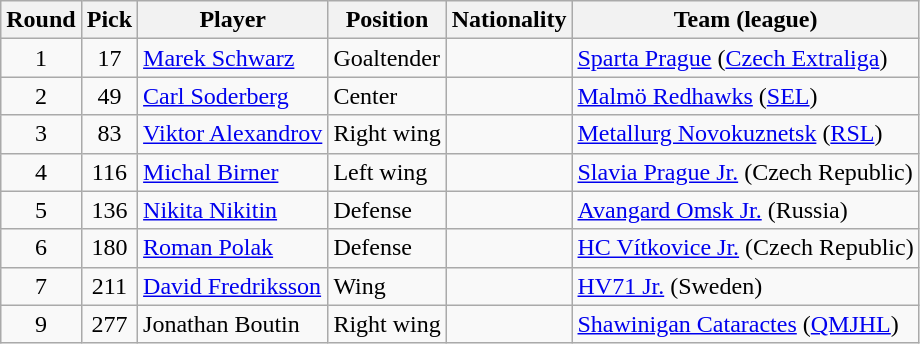<table class="wikitable" style="text-align:left">
<tr>
<th>Round</th>
<th>Pick</th>
<th>Player</th>
<th>Position</th>
<th>Nationality</th>
<th>Team (league)</th>
</tr>
<tr>
<td style="text-align:center">1</td>
<td style="text-align:center">17</td>
<td><a href='#'>Marek Schwarz</a></td>
<td>Goaltender</td>
<td></td>
<td><a href='#'>Sparta Prague</a> (<a href='#'>Czech Extraliga</a>)</td>
</tr>
<tr>
<td style="text-align:center">2</td>
<td style="text-align:center">49</td>
<td><a href='#'>Carl Soderberg</a></td>
<td>Center</td>
<td></td>
<td><a href='#'>Malmö Redhawks</a> (<a href='#'>SEL</a>)</td>
</tr>
<tr>
<td style="text-align:center">3</td>
<td style="text-align:center">83</td>
<td><a href='#'>Viktor Alexandrov</a></td>
<td>Right wing</td>
<td></td>
<td><a href='#'>Metallurg Novokuznetsk</a> (<a href='#'>RSL</a>)</td>
</tr>
<tr>
<td style="text-align:center">4</td>
<td style="text-align:center">116</td>
<td><a href='#'>Michal Birner</a></td>
<td>Left wing</td>
<td></td>
<td><a href='#'>Slavia Prague Jr.</a> (Czech Republic)</td>
</tr>
<tr>
<td style="text-align:center">5</td>
<td style="text-align:center">136</td>
<td><a href='#'>Nikita Nikitin</a></td>
<td>Defense</td>
<td></td>
<td><a href='#'>Avangard Omsk Jr.</a> (Russia)</td>
</tr>
<tr>
<td style="text-align:center">6</td>
<td style="text-align:center">180</td>
<td><a href='#'>Roman Polak</a></td>
<td>Defense</td>
<td></td>
<td><a href='#'>HC Vítkovice Jr.</a> (Czech Republic)</td>
</tr>
<tr>
<td style="text-align:center">7</td>
<td style="text-align:center">211</td>
<td><a href='#'>David Fredriksson</a></td>
<td>Wing</td>
<td></td>
<td><a href='#'>HV71 Jr.</a> (Sweden)</td>
</tr>
<tr>
<td style="text-align:center">9</td>
<td style="text-align:center">277</td>
<td>Jonathan Boutin</td>
<td>Right wing</td>
<td></td>
<td><a href='#'>Shawinigan Cataractes</a> (<a href='#'>QMJHL</a>)</td>
</tr>
</table>
